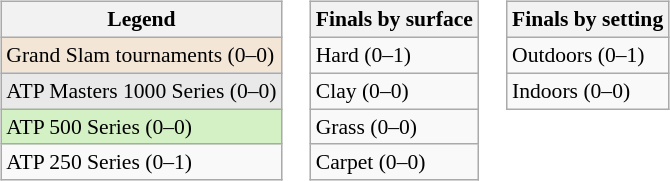<table>
<tr valign=top>
<td><br><table class=wikitable style=font-size:90%>
<tr>
<th>Legend</th>
</tr>
<tr style="background:#f3e6d7;">
<td>Grand Slam tournaments (0–0)</td>
</tr>
<tr style="background:#e9e9e9;">
<td>ATP Masters 1000 Series (0–0)</td>
</tr>
<tr style="background:#d4f1c5;">
<td>ATP 500 Series (0–0)</td>
</tr>
<tr>
<td>ATP 250 Series (0–1)</td>
</tr>
</table>
</td>
<td><br><table class=wikitable style=font-size:90%>
<tr>
<th>Finals by surface</th>
</tr>
<tr>
<td>Hard (0–1)</td>
</tr>
<tr>
<td>Clay (0–0)</td>
</tr>
<tr>
<td>Grass (0–0)</td>
</tr>
<tr>
<td>Carpet (0–0)</td>
</tr>
</table>
</td>
<td><br><table class=wikitable style=font-size:90%>
<tr>
<th>Finals by setting</th>
</tr>
<tr>
<td>Outdoors (0–1)</td>
</tr>
<tr>
<td>Indoors (0–0)</td>
</tr>
</table>
</td>
</tr>
</table>
